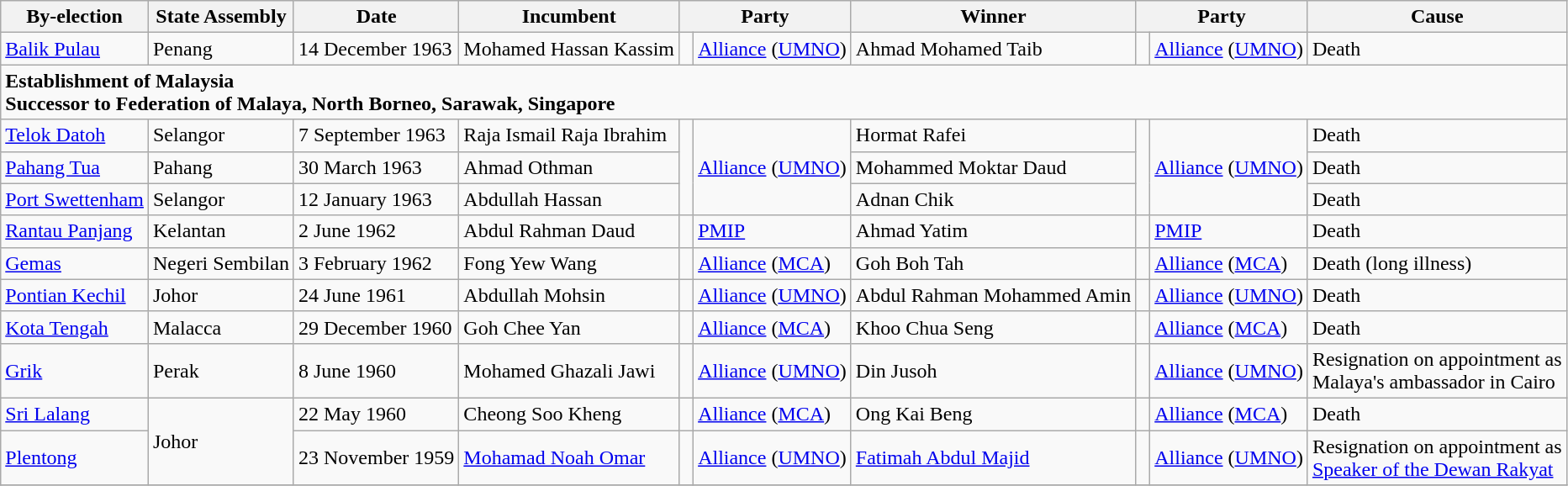<table class="wikitable">
<tr>
<th>By-election</th>
<th>State Assembly</th>
<th>Date</th>
<th>Incumbent</th>
<th colspan=2>Party</th>
<th>Winner</th>
<th colspan=2>Party</th>
<th>Cause</th>
</tr>
<tr>
<td><a href='#'>Balik Pulau</a></td>
<td>Penang</td>
<td>14 December 1963</td>
<td>Mohamed Hassan Kassim</td>
<td> </td>
<td><a href='#'>Alliance</a> (<a href='#'>UMNO</a>)</td>
<td>Ahmad Mohamed Taib</td>
<td> </td>
<td><a href='#'>Alliance</a> (<a href='#'>UMNO</a>)</td>
<td>Death</td>
</tr>
<tr>
<td colspan="10"><strong>Establishment of Malaysia<br> Successor to Federation of Malaya, North Borneo, Sarawak, Singapore</strong></td>
</tr>
<tr>
<td><a href='#'>Telok Datoh</a></td>
<td>Selangor</td>
<td>7 September 1963</td>
<td>Raja Ismail Raja Ibrahim</td>
<td rowspan="3" > </td>
<td rowspan="3"><a href='#'>Alliance</a> (<a href='#'>UMNO</a>)</td>
<td>Hormat Rafei</td>
<td rowspan="3" > </td>
<td rowspan="3"><a href='#'>Alliance</a> (<a href='#'>UMNO</a>)</td>
<td>Death</td>
</tr>
<tr>
<td><a href='#'>Pahang Tua</a></td>
<td>Pahang</td>
<td>30 March 1963</td>
<td>Ahmad Othman</td>
<td>Mohammed Moktar Daud</td>
<td>Death</td>
</tr>
<tr>
<td><a href='#'>Port Swettenham</a></td>
<td>Selangor</td>
<td>12 January 1963</td>
<td>Abdullah Hassan</td>
<td>Adnan Chik</td>
<td>Death</td>
</tr>
<tr>
<td><a href='#'>Rantau Panjang</a></td>
<td>Kelantan</td>
<td>2 June 1962</td>
<td>Abdul Rahman Daud</td>
<td> </td>
<td><a href='#'>PMIP</a></td>
<td>Ahmad Yatim</td>
<td> </td>
<td><a href='#'>PMIP</a></td>
<td>Death</td>
</tr>
<tr>
<td><a href='#'>Gemas</a></td>
<td>Negeri Sembilan</td>
<td>3 February 1962</td>
<td>Fong Yew Wang</td>
<td> </td>
<td><a href='#'>Alliance</a> (<a href='#'>MCA</a>)</td>
<td>Goh Boh Tah</td>
<td> </td>
<td><a href='#'>Alliance</a> (<a href='#'>MCA</a>)</td>
<td>Death (long illness)</td>
</tr>
<tr>
<td><a href='#'>Pontian Kechil</a></td>
<td>Johor</td>
<td>24 June 1961</td>
<td>Abdullah Mohsin</td>
<td> </td>
<td><a href='#'>Alliance</a> (<a href='#'>UMNO</a>)</td>
<td>Abdul Rahman Mohammed Amin</td>
<td> </td>
<td><a href='#'>Alliance</a> (<a href='#'>UMNO</a>)</td>
<td>Death</td>
</tr>
<tr>
<td><a href='#'>Kota Tengah</a></td>
<td>Malacca</td>
<td>29 December 1960</td>
<td>Goh Chee Yan</td>
<td> </td>
<td><a href='#'>Alliance</a> (<a href='#'>MCA</a>)</td>
<td>Khoo Chua Seng</td>
<td> </td>
<td><a href='#'>Alliance</a> (<a href='#'>MCA</a>)</td>
<td>Death</td>
</tr>
<tr>
<td><a href='#'>Grik</a></td>
<td>Perak</td>
<td>8 June 1960</td>
<td>Mohamed Ghazali Jawi</td>
<td> </td>
<td><a href='#'>Alliance</a> (<a href='#'>UMNO</a>)</td>
<td>Din Jusoh</td>
<td> </td>
<td><a href='#'>Alliance</a> (<a href='#'>UMNO</a>)</td>
<td>Resignation on appointment as<br> Malaya's ambassador in Cairo</td>
</tr>
<tr>
<td><a href='#'>Sri Lalang</a></td>
<td rowspan="2">Johor</td>
<td>22 May 1960</td>
<td>Cheong Soo Kheng</td>
<td> </td>
<td><a href='#'>Alliance</a> (<a href='#'>MCA</a>)</td>
<td>Ong Kai Beng</td>
<td> </td>
<td><a href='#'>Alliance</a> (<a href='#'>MCA</a>)</td>
<td>Death</td>
</tr>
<tr>
<td><a href='#'>Plentong</a></td>
<td>23 November 1959</td>
<td><a href='#'>Mohamad Noah Omar</a></td>
<td> </td>
<td><a href='#'>Alliance</a> (<a href='#'>UMNO</a>)</td>
<td><a href='#'>Fatimah Abdul Majid</a></td>
<td> </td>
<td><a href='#'>Alliance</a> (<a href='#'>UMNO</a>)</td>
<td>Resignation on appointment as<br> <a href='#'>Speaker of the Dewan Rakyat</a></td>
</tr>
<tr>
</tr>
</table>
